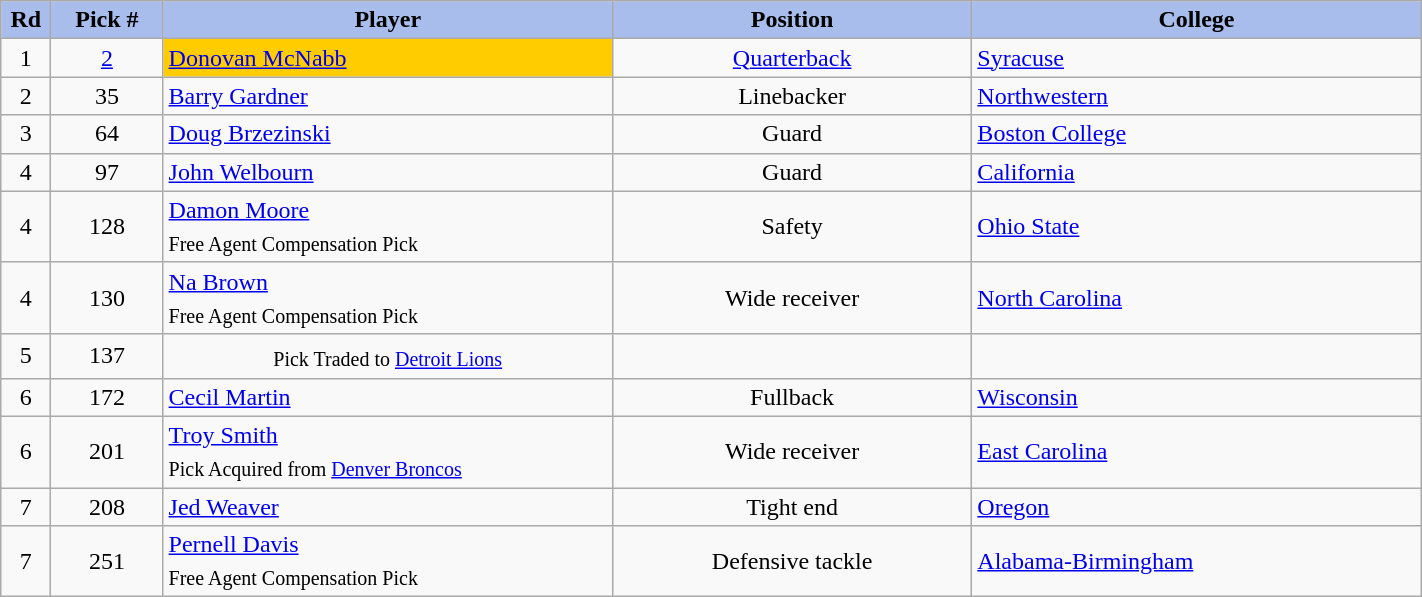<table class="wikitable sortable sortable" style="width: 75%">
<tr>
<th style="background:#a8bdec; width:1%;">Rd</th>
<th style="width:5%; background:#a8bdec;">Pick #</th>
<th style="width:20%; background:#a8bdec;">Player</th>
<th style="width:16%; background:#a8bdec;">Position</th>
<th style="width:20%; background:#a8bdec;">College</th>
</tr>
<tr style="text-align:center;">
<td>1</td>
<td><a href='#'>2</a></td>
<td – style="background:#fc0; text-align:left;"><a href='#'>Donovan McNabb</a></td>
<td><a href='#'>Quarterback</a></td>
<td - align=left><a href='#'>Syracuse</a></td>
</tr>
<tr style="text-align:center;">
<td>2</td>
<td>35</td>
<td - align=left><a href='#'>Barry Gardner</a></td>
<td>Linebacker</td>
<td - align=left><a href='#'>Northwestern</a></td>
</tr>
<tr style="text-align:center;">
<td>3</td>
<td>64</td>
<td - align=left><a href='#'>Doug Brzezinski</a></td>
<td>Guard</td>
<td - align=left><a href='#'>Boston College</a></td>
</tr>
<tr style="text-align:center;">
<td>4</td>
<td>97</td>
<td - align=left><a href='#'>John Welbourn</a></td>
<td>Guard</td>
<td - align=left><a href='#'>California</a></td>
</tr>
<tr style="text-align:center;">
<td>4</td>
<td>128</td>
<td - align=left><a href='#'>Damon Moore</a> <br><sub> Free Agent Compensation Pick </sub></td>
<td>Safety</td>
<td - align=left><a href='#'>Ohio State</a></td>
</tr>
<tr style="text-align:center;">
<td>4</td>
<td>130</td>
<td - align=left><a href='#'>Na Brown</a> <br><sub> Free Agent Compensation Pick </sub></td>
<td>Wide receiver</td>
<td - align=left><a href='#'>North Carolina</a></td>
</tr>
<tr style="text-align:center;">
<td>5</td>
<td>137</td>
<td><sub>Pick Traded to <a href='#'>Detroit Lions</a></sub></td>
<td></td>
<td></td>
</tr>
<tr style="text-align:center;">
<td>6</td>
<td>172</td>
<td - align=left><a href='#'>Cecil Martin</a></td>
<td>Fullback</td>
<td - align=left><a href='#'>Wisconsin</a></td>
</tr>
<tr style="text-align:center;">
<td>6</td>
<td>201</td>
<td - align=left><a href='#'>Troy Smith</a> <br><sub>Pick Acquired from <a href='#'>Denver Broncos</a></sub></td>
<td>Wide receiver</td>
<td - align=left><a href='#'>East Carolina</a></td>
</tr>
<tr style="text-align:center;">
<td>7</td>
<td>208</td>
<td - align=left><a href='#'>Jed Weaver</a></td>
<td>Tight end</td>
<td - align=left><a href='#'>Oregon</a></td>
</tr>
<tr style="text-align:center;">
<td>7</td>
<td>251</td>
<td - align=left><a href='#'>Pernell Davis</a> <br><sub> Free Agent Compensation Pick </sub></td>
<td>Defensive tackle</td>
<td - align=left><a href='#'>Alabama-Birmingham</a></td>
</tr>
</table>
